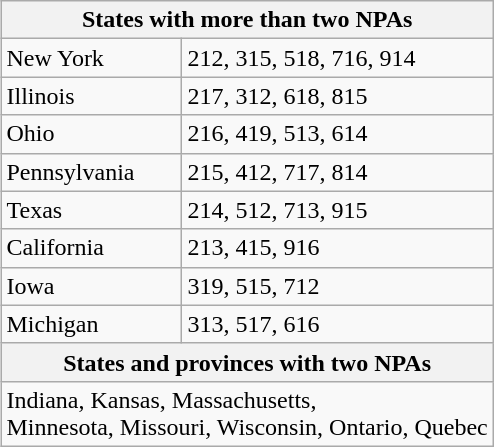<table class=wikitable style="float:right;">
<tr>
<th colspan=2>States with more than two NPAs</th>
</tr>
<tr>
<td>New York</td>
<td>212, 315, 518, 716, 914</td>
</tr>
<tr>
<td>Illinois</td>
<td>217, 312, 618, 815</td>
</tr>
<tr>
<td>Ohio</td>
<td>216, 419, 513, 614</td>
</tr>
<tr>
<td>Pennsylvania</td>
<td>215, 412, 717, 814</td>
</tr>
<tr>
<td>Texas</td>
<td>214, 512, 713, 915</td>
</tr>
<tr>
<td>California</td>
<td>213, 415, 916</td>
</tr>
<tr>
<td>Iowa</td>
<td>319, 515, 712</td>
</tr>
<tr>
<td>Michigan</td>
<td>313, 517, 616</td>
</tr>
<tr>
<th colspan=2>States and provinces with two NPAs</th>
</tr>
<tr>
<td colspan=2>Indiana, Kansas, Massachusetts,<br>Minnesota, Missouri, Wisconsin,
Ontario, Quebec</td>
</tr>
</table>
